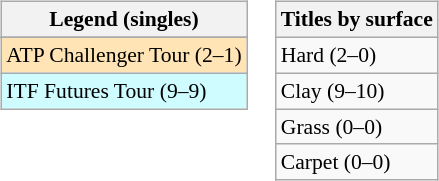<table>
<tr valign=top>
<td><br><table class=wikitable style=font-size:90%>
<tr>
<th>Legend (singles)</th>
</tr>
<tr bgcolor=e5d1cb>
</tr>
<tr bgcolor=moccasin>
<td>ATP Challenger Tour (2–1)</td>
</tr>
<tr bgcolor=cffcff>
<td>ITF Futures Tour (9–9)</td>
</tr>
</table>
</td>
<td><br><table class=wikitable style=font-size:90%>
<tr>
<th>Titles by surface</th>
</tr>
<tr>
<td>Hard (2–0)</td>
</tr>
<tr>
<td>Clay (9–10)</td>
</tr>
<tr>
<td>Grass (0–0)</td>
</tr>
<tr>
<td>Carpet (0–0)</td>
</tr>
</table>
</td>
</tr>
</table>
